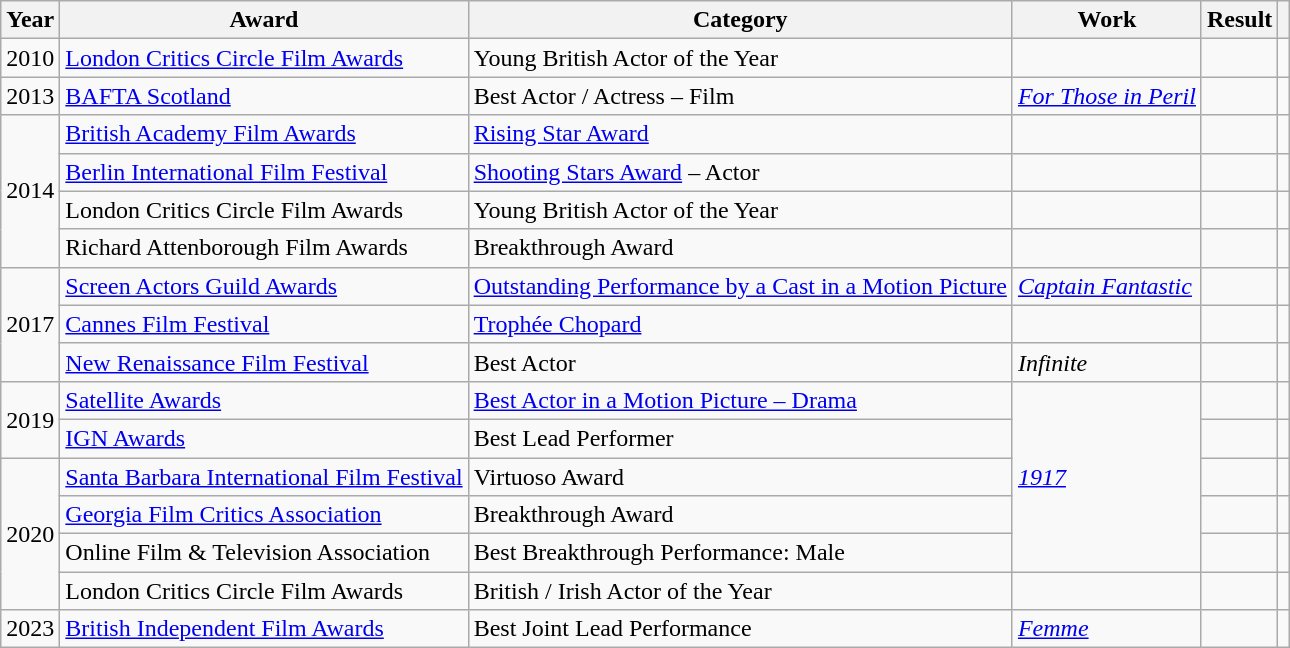<table class="wikitable">
<tr>
<th>Year</th>
<th>Award</th>
<th>Category</th>
<th>Work</th>
<th>Result</th>
<th></th>
</tr>
<tr>
<td>2010</td>
<td><a href='#'>London Critics Circle Film Awards</a></td>
<td>Young British Actor of the Year</td>
<td></td>
<td></td>
<td align="center"></td>
</tr>
<tr>
<td>2013</td>
<td><a href='#'>BAFTA Scotland</a></td>
<td>Best Actor / Actress – Film</td>
<td><em><a href='#'>For Those in Peril</a></em></td>
<td></td>
<td align="center"></td>
</tr>
<tr>
<td rowspan="4">2014</td>
<td><a href='#'>British Academy Film Awards</a></td>
<td><a href='#'>Rising Star Award</a></td>
<td></td>
<td></td>
<td align="center"></td>
</tr>
<tr>
<td><a href='#'>Berlin International Film Festival</a></td>
<td><a href='#'>Shooting Stars Award</a> – Actor</td>
<td></td>
<td></td>
<td align="center"></td>
</tr>
<tr>
<td>London Critics Circle Film Awards</td>
<td>Young British Actor of the Year</td>
<td></td>
<td></td>
<td align="center"></td>
</tr>
<tr>
<td>Richard Attenborough Film Awards</td>
<td>Breakthrough Award</td>
<td></td>
<td></td>
<td align="center"></td>
</tr>
<tr>
<td rowspan="3">2017</td>
<td><a href='#'>Screen Actors Guild Awards</a></td>
<td><a href='#'>Outstanding Performance by a Cast in a Motion Picture</a></td>
<td><em><a href='#'>Captain Fantastic</a></em></td>
<td></td>
<td align="center"></td>
</tr>
<tr>
<td><a href='#'>Cannes Film Festival</a></td>
<td><a href='#'>Trophée Chopard</a></td>
<td></td>
<td></td>
<td align="center"></td>
</tr>
<tr>
<td><a href='#'>New Renaissance Film Festival</a></td>
<td>Best Actor</td>
<td><em>Infinite</em></td>
<td></td>
<td align="center"></td>
</tr>
<tr>
<td rowspan="2">2019</td>
<td><a href='#'>Satellite Awards</a></td>
<td><a href='#'>Best Actor in a Motion Picture – Drama</a></td>
<td rowspan="5"><em><a href='#'>1917</a></em></td>
<td></td>
<td align="center"></td>
</tr>
<tr>
<td><a href='#'>IGN Awards</a></td>
<td>Best Lead Performer</td>
<td></td>
<td align="center"></td>
</tr>
<tr>
<td rowspan="4">2020</td>
<td><a href='#'>Santa Barbara International Film Festival</a></td>
<td>Virtuoso Award</td>
<td></td>
<td align="center"></td>
</tr>
<tr>
<td><a href='#'>Georgia Film Critics Association</a></td>
<td>Breakthrough Award</td>
<td></td>
<td align="center"></td>
</tr>
<tr>
<td>Online Film & Television Association</td>
<td>Best Breakthrough Performance: Male</td>
<td></td>
<td align="center"></td>
</tr>
<tr>
<td>London Critics Circle Film Awards</td>
<td>British / Irish Actor of the Year</td>
<td></td>
<td></td>
<td align="center"></td>
</tr>
<tr>
<td>2023</td>
<td><a href='#'>British Independent Film Awards</a></td>
<td>Best Joint Lead Performance</td>
<td><em><a href='#'>Femme</a></em></td>
<td></td>
<td align="center"></td>
</tr>
</table>
